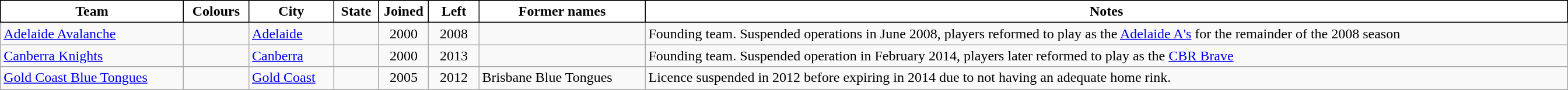<table class="wikitable toccolours" style="width:112em">
<tr>
</tr>
<tr>
<th style="background:#FFFFFF;color:black;border:#000000 1px solid">Team</th>
<th style="background:#FFFFFF;color:black;border:#000000 1px solid">Colours</th>
<th style="background:#FFFFFF;color:black;border:#000000 1px solid">City</th>
<th style="background:#FFFFFF;color:black;border:#000000 1px solid">State</th>
<th style="background:#FFFFFF;color:black;border:#000000 1px solid; width: 50px">Joined</th>
<th style="background:#FFFFFF;color:black;border:#000000 1px solid; width: 50px">Left</th>
<th style="background:#FFFFFF;color:black;border:#000000 1px solid">Former names</th>
<th style="background:#FFFFFF;color:black;border:#000000 1px solid">Notes</th>
</tr>
<tr>
<td><a href='#'>Adelaide Avalanche</a></td>
<td align=center> </td>
<td><a href='#'>Adelaide</a></td>
<td align=center></td>
<td align=center>2000</td>
<td align=center>2008</td>
<td></td>
<td>Founding team. Suspended operations in June 2008, players reformed to play as the <a href='#'>Adelaide A's</a> for the remainder of the 2008 season</td>
</tr>
<tr>
<td><a href='#'>Canberra Knights</a></td>
<td align=center> </td>
<td><a href='#'>Canberra</a></td>
<td align=center></td>
<td align=center>2000</td>
<td align=center>2013</td>
<td></td>
<td>Founding team. Suspended operation in February 2014, players later reformed to play as the <a href='#'>CBR Brave</a></td>
</tr>
<tr>
<td><a href='#'>Gold Coast Blue Tongues</a></td>
<td align=center> </td>
<td><a href='#'>Gold Coast</a></td>
<td align=center></td>
<td align=center>2005</td>
<td align=center>2012</td>
<td>Brisbane Blue Tongues</td>
<td>Licence suspended in 2012 before expiring in 2014 due to not having an adequate home rink.</td>
</tr>
<tr>
</tr>
</table>
